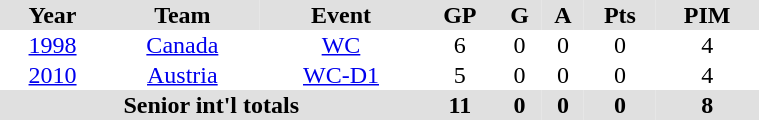<table border="0" cellpadding="1" cellspacing="0" ID="Table3" style="text-align:center; width:40%">
<tr ALIGN="center" bgcolor="#e0e0e0">
<th>Year</th>
<th>Team</th>
<th>Event</th>
<th>GP</th>
<th>G</th>
<th>A</th>
<th>Pts</th>
<th>PIM</th>
</tr>
<tr>
<td><a href='#'>1998</a></td>
<td><a href='#'>Canada</a></td>
<td><a href='#'>WC</a></td>
<td>6</td>
<td>0</td>
<td>0</td>
<td>0</td>
<td>4</td>
</tr>
<tr>
<td><a href='#'>2010</a></td>
<td><a href='#'>Austria</a></td>
<td><a href='#'>WC-D1</a></td>
<td>5</td>
<td>0</td>
<td>0</td>
<td>0</td>
<td>4</td>
</tr>
<tr ALIGN="center" bgcolor="#e0e0e0">
<th colspan=3>Senior int'l totals</th>
<th>11</th>
<th>0</th>
<th>0</th>
<th>0</th>
<th>8</th>
</tr>
</table>
